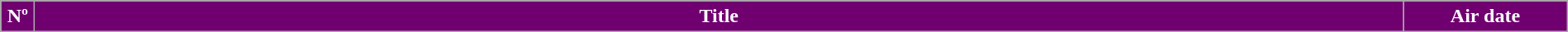<table class=wikitable style="width:100%; background:#FFFFFF">
<tr style="color:#FFFFFF">
<th style="background:#700070; width:20px">Nº</th>
<th style="background:#700070">Title</th>
<th style="background:#700070; width:125px">Air date<br>














</th>
</tr>
</table>
